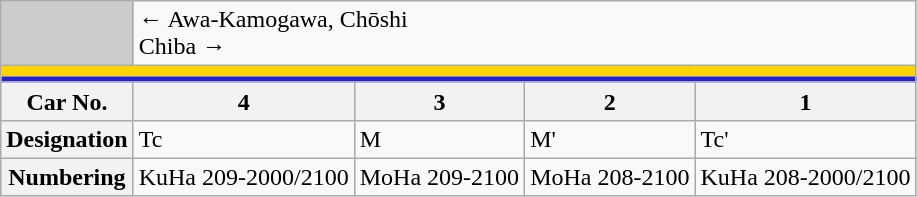<table class="wikitable">
<tr>
<td style="background-color:#ccc;"> </td>
<td colspan="4"><div>← Awa-Kamogawa, Chōshi</div><div>Chiba →</div></td>
</tr>
<tr style="line-height: 6.7px; background-color: #FFD400;">
<td colspan="5" style="padding:0; border:0;"> </td>
</tr>
<tr style="line-height: 3.3px; background-color: #2222DD;">
<td colspan="5" style="padding:0; border:0;"> </td>
</tr>
<tr>
<th>Car No.</th>
<th>4</th>
<th>3</th>
<th>2</th>
<th>1</th>
</tr>
<tr>
<th>Designation</th>
<td>Tc</td>
<td>M</td>
<td>M'</td>
<td>Tc'</td>
</tr>
<tr>
<th>Numbering</th>
<td>KuHa 209-2000/2100</td>
<td>MoHa 209-2100</td>
<td>MoHa 208-2100</td>
<td>KuHa 208-2000/2100</td>
</tr>
</table>
